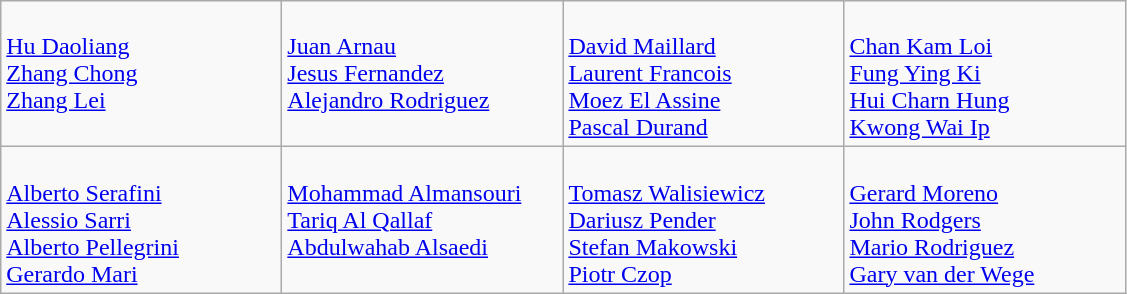<table class="wikitable">
<tr>
<td style="vertical-align:top; width:180px"><br><a href='#'>Hu Daoliang</a><br><a href='#'>Zhang Chong</a><br><a href='#'>Zhang Lei</a></td>
<td style="vertical-align:top; width:180px"><br><a href='#'>Juan Arnau</a><br><a href='#'>Jesus Fernandez</a><br><a href='#'>Alejandro Rodriguez</a></td>
<td style="vertical-align:top; width:180px"><br><a href='#'>David Maillard</a><br><a href='#'>Laurent Francois</a><br><a href='#'>Moez El Assine</a><br><a href='#'>Pascal Durand</a></td>
<td style="vertical-align:top; width:180px"><br><a href='#'>Chan Kam Loi</a><br><a href='#'>Fung Ying Ki</a><br><a href='#'>Hui Charn Hung</a><br><a href='#'>Kwong Wai Ip</a></td>
</tr>
<tr>
<td style="vertical-align:top; width:180px"><br><a href='#'>Alberto Serafini</a><br><a href='#'>Alessio Sarri</a><br><a href='#'>Alberto Pellegrini</a><br><a href='#'>Gerardo Mari</a></td>
<td style="vertical-align:top; width:180px"><br><a href='#'>Mohammad Almansouri</a><br><a href='#'>Tariq Al Qallaf</a><br><a href='#'>Abdulwahab Alsaedi</a></td>
<td style="vertical-align:top; width:180px"><br><a href='#'>Tomasz Walisiewicz</a><br><a href='#'>Dariusz Pender</a><br><a href='#'>Stefan Makowski</a><br><a href='#'>Piotr Czop</a></td>
<td style="vertical-align:top; width:180px"><br><a href='#'>Gerard Moreno</a><br><a href='#'>John Rodgers</a><br><a href='#'>Mario Rodriguez</a><br><a href='#'>Gary van der Wege</a></td>
</tr>
</table>
